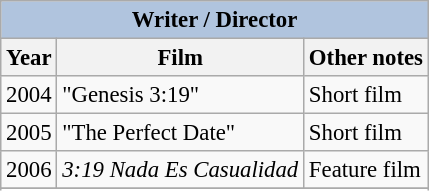<table class="wikitable" style="font-size: 95%;">
<tr>
<th colspan="3" style="background: LightSteelBlue;">Writer / Director</th>
</tr>
<tr>
<th>Year</th>
<th>Film</th>
<th>Other notes</th>
</tr>
<tr>
<td>2004</td>
<td>"Genesis 3:19"</td>
<td>Short film</td>
</tr>
<tr>
<td>2005</td>
<td>"The Perfect Date"</td>
<td>Short film</td>
</tr>
<tr>
<td>2006</td>
<td><em>3:19 Nada Es Casualidad</em></td>
<td>Feature film</td>
</tr>
<tr>
</tr>
<tr>
</tr>
</table>
